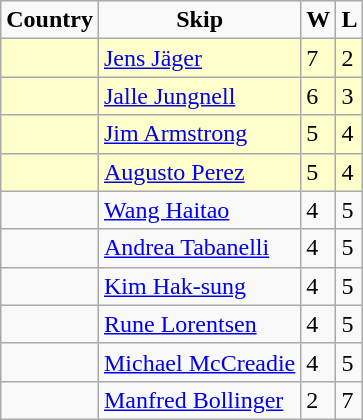<table class="wikitable">
<tr align=center>
<td><strong>Country</strong></td>
<td><strong>Skip</strong></td>
<td><strong>W</strong></td>
<td><strong>L</strong></td>
</tr>
<tr bgcolor=#ffffcc>
<td></td>
<td><a href='#'>Jens Jäger</a></td>
<td>7</td>
<td>2</td>
</tr>
<tr bgcolor=#ffffcc>
<td></td>
<td><a href='#'>Jalle Jungnell</a></td>
<td>6</td>
<td>3</td>
</tr>
<tr bgcolor=#ffffcc>
<td></td>
<td><a href='#'>Jim Armstrong</a></td>
<td>5</td>
<td>4</td>
</tr>
<tr bgcolor=#ffffcc>
<td></td>
<td><a href='#'>Augusto Perez</a></td>
<td>5</td>
<td>4</td>
</tr>
<tr>
<td></td>
<td><a href='#'>Wang Haitao</a></td>
<td>4</td>
<td>5</td>
</tr>
<tr>
<td></td>
<td><a href='#'>Andrea Tabanelli</a></td>
<td>4</td>
<td>5</td>
</tr>
<tr>
<td></td>
<td><a href='#'>Kim Hak-sung</a></td>
<td>4</td>
<td>5</td>
</tr>
<tr>
<td></td>
<td><a href='#'>Rune Lorentsen</a></td>
<td>4</td>
<td>5</td>
</tr>
<tr>
<td></td>
<td><a href='#'>Michael McCreadie</a></td>
<td>4</td>
<td>5</td>
</tr>
<tr>
<td></td>
<td><a href='#'>Manfred Bollinger</a></td>
<td>2</td>
<td>7</td>
</tr>
</table>
